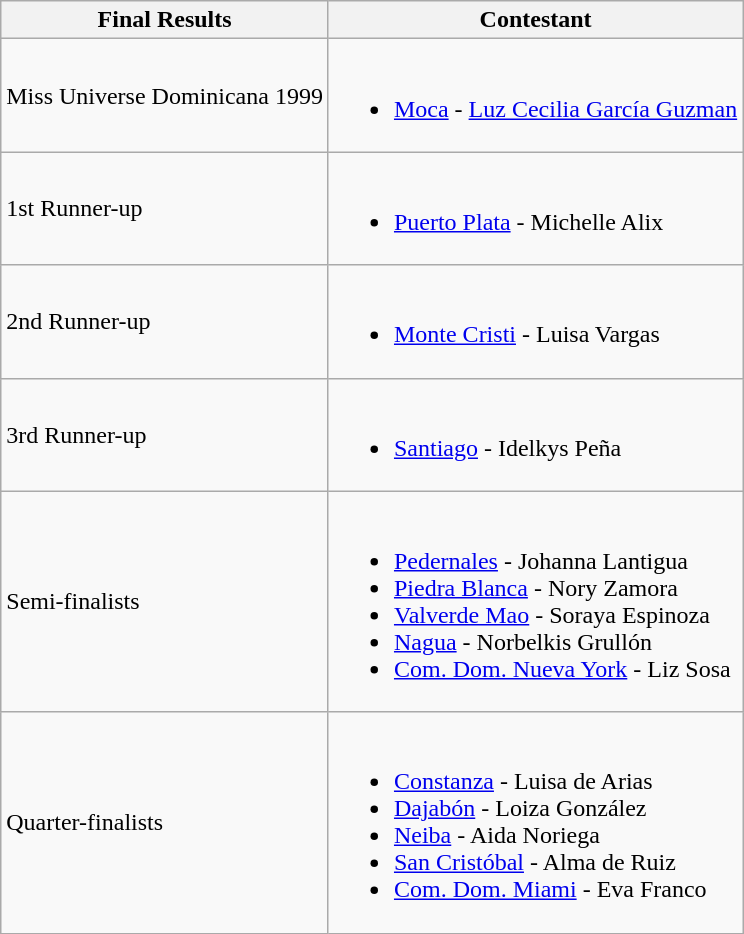<table class="wikitable">
<tr>
<th>Final Results</th>
<th>Contestant</th>
</tr>
<tr>
<td>Miss Universe Dominicana 1999</td>
<td><br><ul><li><a href='#'>Moca</a> - <a href='#'>Luz Cecilia García Guzman</a></li></ul></td>
</tr>
<tr>
<td>1st Runner-up</td>
<td><br><ul><li><a href='#'>Puerto Plata</a> - Michelle Alix</li></ul></td>
</tr>
<tr>
<td>2nd Runner-up</td>
<td><br><ul><li><a href='#'>Monte Cristi</a>  - Luisa Vargas</li></ul></td>
</tr>
<tr>
<td>3rd Runner-up</td>
<td><br><ul><li><a href='#'>Santiago</a> - Idelkys Peña</li></ul></td>
</tr>
<tr>
<td>Semi-finalists</td>
<td><br><ul><li><a href='#'>Pedernales</a> - Johanna Lantigua</li><li><a href='#'>Piedra Blanca</a> - Nory Zamora</li><li><a href='#'>Valverde Mao</a> - Soraya Espinoza</li><li><a href='#'>Nagua</a> - Norbelkis Grullón</li><li><a href='#'>Com. Dom. Nueva York</a> - Liz Sosa</li></ul></td>
</tr>
<tr>
<td>Quarter-finalists</td>
<td><br><ul><li><a href='#'>Constanza</a> - Luisa de Arias</li><li><a href='#'>Dajabón</a> - Loiza González</li><li><a href='#'>Neiba</a> - Aida Noriega</li><li><a href='#'>San Cristóbal</a> - Alma de Ruiz</li><li><a href='#'>Com. Dom. Miami</a> - Eva Franco</li></ul></td>
</tr>
</table>
